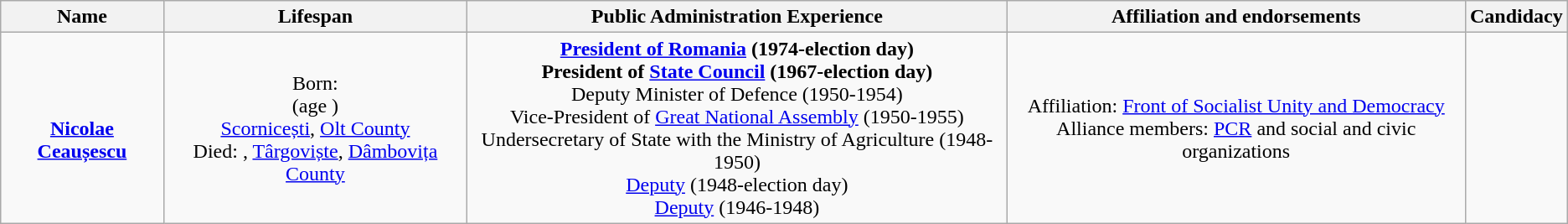<table class="wikitable sortable"  style="text-align:center;">
<tr>
<th>Name</th>
<th>Lifespan</th>
<th class="unsortable">Public Administration Experience</th>
<th>Affiliation and endorsements</th>
<th>Candidacy <br> </th>
</tr>
<tr>
<td><br><strong><a href='#'>Nicolae Ceaușescu</a></strong></td>
<td>Born: <br>(age )<br><a href='#'>Scornicești</a>, <a href='#'>Olt County</a><br>Died: , <a href='#'>Târgoviște</a>, <a href='#'>Dâmbovița County</a></td>
<td><strong><a href='#'>President of Romania</a> (1974-election day)</strong><br><strong>President of <a href='#'>State Council</a> (1967-election day)</strong><br>Deputy Minister of Defence (1950-1954)<br>Vice-President of <a href='#'>Great National Assembly</a> (1950-1955)<br>Undersecretary of State with the Ministry of Agriculture (1948-1950)<br><a href='#'>Deputy</a> (1948-election day)<br><a href='#'>Deputy</a> (1946-1948)</td>
<td>Affiliation: <a href='#'>Front of Socialist Unity and Democracy</a><br>Alliance members: <a href='#'>PCR</a> and social and civic organizations</td>
</tr>
</table>
